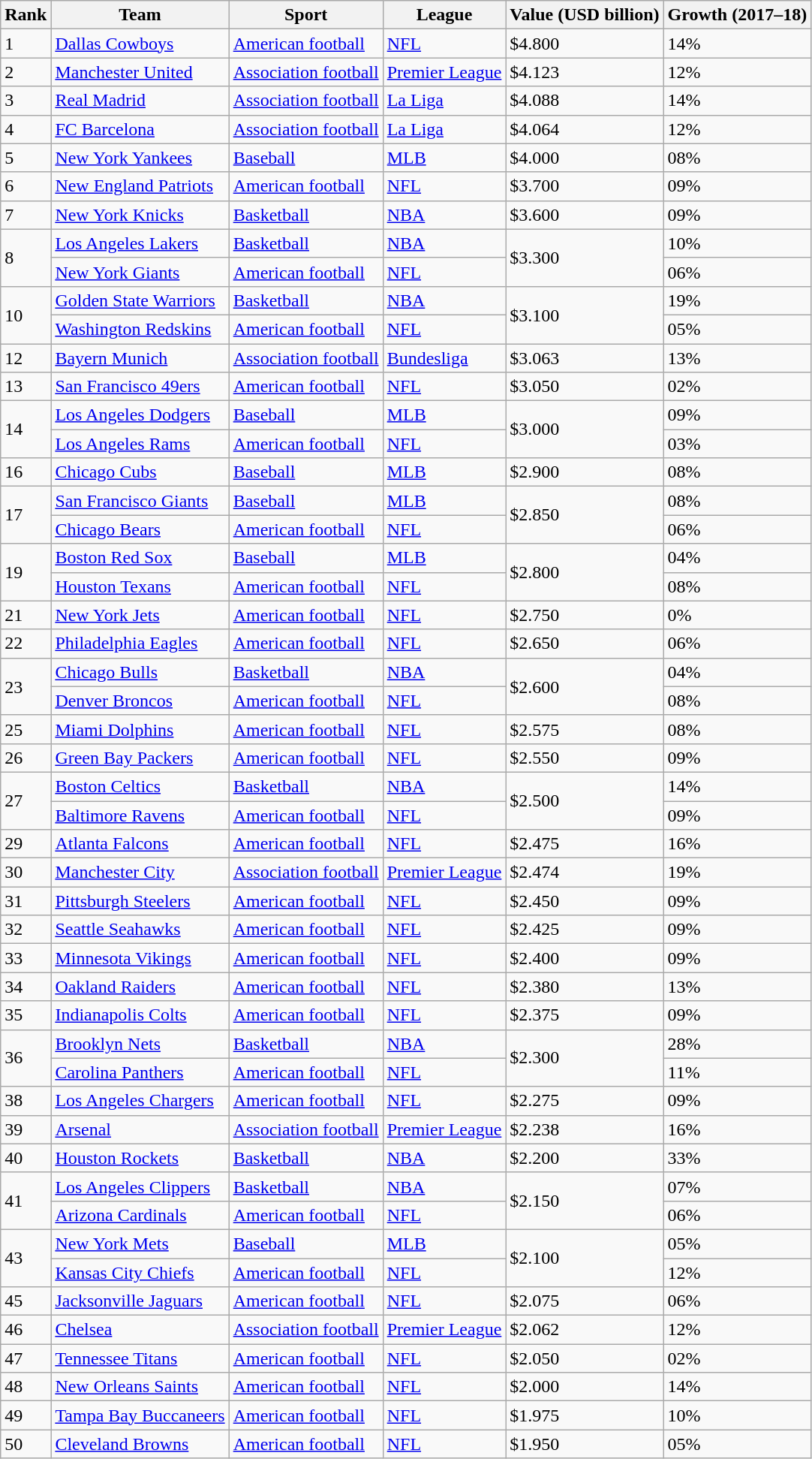<table class="wikitable sortable">
<tr>
<th>Rank</th>
<th>Team</th>
<th>Sport</th>
<th>League</th>
<th>Value (USD billion)</th>
<th>Growth (2017–18)</th>
</tr>
<tr>
<td>1</td>
<td> <a href='#'>Dallas Cowboys</a></td>
<td><a href='#'>American football</a></td>
<td><a href='#'>NFL</a></td>
<td>$4.800</td>
<td> 14%</td>
</tr>
<tr>
<td>2</td>
<td> <a href='#'>Manchester United</a></td>
<td><a href='#'>Association football</a></td>
<td><a href='#'>Premier League</a></td>
<td>$4.123</td>
<td> 12%</td>
</tr>
<tr>
<td>3</td>
<td> <a href='#'>Real Madrid</a></td>
<td><a href='#'>Association football</a></td>
<td><a href='#'>La Liga</a></td>
<td>$4.088</td>
<td> 14%</td>
</tr>
<tr>
<td>4</td>
<td> <a href='#'>FC Barcelona</a></td>
<td><a href='#'>Association football</a></td>
<td><a href='#'>La Liga</a></td>
<td>$4.064</td>
<td> 12%</td>
</tr>
<tr>
<td>5</td>
<td> <a href='#'>New York Yankees</a></td>
<td><a href='#'>Baseball</a></td>
<td><a href='#'>MLB</a></td>
<td>$4.000</td>
<td> 08%</td>
</tr>
<tr>
<td>6</td>
<td> <a href='#'>New England Patriots</a></td>
<td><a href='#'>American football</a></td>
<td><a href='#'>NFL</a></td>
<td>$3.700</td>
<td> 09%</td>
</tr>
<tr>
<td>7</td>
<td> <a href='#'>New York Knicks</a></td>
<td><a href='#'>Basketball</a></td>
<td><a href='#'>NBA</a></td>
<td>$3.600</td>
<td> 09%</td>
</tr>
<tr>
<td rowspan="2">8</td>
<td> <a href='#'>Los Angeles Lakers</a></td>
<td><a href='#'>Basketball</a></td>
<td><a href='#'>NBA</a></td>
<td rowspan="2">$3.300</td>
<td> 10%</td>
</tr>
<tr>
<td> <a href='#'>New York Giants</a></td>
<td><a href='#'>American football</a></td>
<td><a href='#'>NFL</a></td>
<td> 06%</td>
</tr>
<tr>
<td rowspan="2">10</td>
<td> <a href='#'>Golden State Warriors</a></td>
<td><a href='#'>Basketball</a></td>
<td><a href='#'>NBA</a></td>
<td rowspan="2">$3.100</td>
<td> 19%</td>
</tr>
<tr>
<td> <a href='#'>Washington Redskins</a></td>
<td><a href='#'>American football</a></td>
<td><a href='#'>NFL</a></td>
<td> 05%</td>
</tr>
<tr>
<td>12</td>
<td> <a href='#'>Bayern Munich</a></td>
<td><a href='#'>Association football</a></td>
<td><a href='#'>Bundesliga</a></td>
<td>$3.063</td>
<td> 13%</td>
</tr>
<tr>
<td>13</td>
<td> <a href='#'>San Francisco 49ers</a></td>
<td><a href='#'>American football</a></td>
<td><a href='#'>NFL</a></td>
<td>$3.050</td>
<td> 02%</td>
</tr>
<tr>
<td rowspan="2">14</td>
<td> <a href='#'>Los Angeles Dodgers</a></td>
<td><a href='#'>Baseball</a></td>
<td><a href='#'>MLB</a></td>
<td rowspan="2">$3.000</td>
<td> 09%</td>
</tr>
<tr>
<td> <a href='#'>Los Angeles Rams</a></td>
<td><a href='#'>American football</a></td>
<td><a href='#'>NFL</a></td>
<td> 03%</td>
</tr>
<tr>
<td>16</td>
<td> <a href='#'>Chicago Cubs</a></td>
<td><a href='#'>Baseball</a></td>
<td><a href='#'>MLB</a></td>
<td>$2.900</td>
<td> 08%</td>
</tr>
<tr>
<td rowspan="2">17</td>
<td> <a href='#'>San Francisco Giants</a></td>
<td><a href='#'>Baseball</a></td>
<td><a href='#'>MLB</a></td>
<td rowspan="2">$2.850</td>
<td> 08%</td>
</tr>
<tr>
<td> <a href='#'>Chicago Bears</a></td>
<td><a href='#'>American football</a></td>
<td><a href='#'>NFL</a></td>
<td> 06%</td>
</tr>
<tr>
<td rowspan="2">19</td>
<td> <a href='#'>Boston Red Sox</a></td>
<td><a href='#'>Baseball</a></td>
<td><a href='#'>MLB</a></td>
<td rowspan="2">$2.800</td>
<td> 04%</td>
</tr>
<tr>
<td> <a href='#'>Houston Texans</a></td>
<td><a href='#'>American football</a></td>
<td><a href='#'>NFL</a></td>
<td> 08%</td>
</tr>
<tr>
<td>21</td>
<td> <a href='#'>New York Jets</a></td>
<td><a href='#'>American football</a></td>
<td><a href='#'>NFL</a></td>
<td>$2.750</td>
<td> 0%</td>
</tr>
<tr>
<td>22</td>
<td> <a href='#'>Philadelphia Eagles</a></td>
<td><a href='#'>American football</a></td>
<td><a href='#'>NFL</a></td>
<td>$2.650</td>
<td> 06%</td>
</tr>
<tr>
<td rowspan="2">23</td>
<td> <a href='#'>Chicago Bulls</a></td>
<td><a href='#'>Basketball</a></td>
<td><a href='#'>NBA</a></td>
<td rowspan="2">$2.600</td>
<td> 04%</td>
</tr>
<tr>
<td> <a href='#'>Denver Broncos</a></td>
<td><a href='#'>American football</a></td>
<td><a href='#'>NFL</a></td>
<td> 08%</td>
</tr>
<tr>
<td>25</td>
<td> <a href='#'>Miami Dolphins</a></td>
<td><a href='#'>American football</a></td>
<td><a href='#'>NFL</a></td>
<td>$2.575</td>
<td> 08%</td>
</tr>
<tr>
<td>26</td>
<td> <a href='#'>Green Bay Packers</a></td>
<td><a href='#'>American football</a></td>
<td><a href='#'>NFL</a></td>
<td>$2.550</td>
<td> 09%</td>
</tr>
<tr>
<td rowspan="2">27</td>
<td> <a href='#'>Boston Celtics</a></td>
<td><a href='#'>Basketball</a></td>
<td><a href='#'>NBA</a></td>
<td rowspan="2">$2.500</td>
<td> 14%</td>
</tr>
<tr>
<td> <a href='#'>Baltimore Ravens</a></td>
<td><a href='#'>American football</a></td>
<td><a href='#'>NFL</a></td>
<td> 09%</td>
</tr>
<tr>
<td>29</td>
<td> <a href='#'>Atlanta Falcons</a></td>
<td><a href='#'>American football</a></td>
<td><a href='#'>NFL</a></td>
<td>$2.475</td>
<td> 16%</td>
</tr>
<tr>
<td>30</td>
<td> <a href='#'>Manchester City</a></td>
<td><a href='#'>Association football</a></td>
<td><a href='#'>Premier League</a></td>
<td>$2.474</td>
<td> 19%</td>
</tr>
<tr>
<td>31</td>
<td> <a href='#'>Pittsburgh Steelers</a></td>
<td><a href='#'>American football</a></td>
<td><a href='#'>NFL</a></td>
<td>$2.450</td>
<td> 09%</td>
</tr>
<tr>
<td>32</td>
<td> <a href='#'>Seattle Seahawks</a></td>
<td><a href='#'>American football</a></td>
<td><a href='#'>NFL</a></td>
<td>$2.425</td>
<td> 09%</td>
</tr>
<tr>
<td>33</td>
<td> <a href='#'>Minnesota Vikings</a></td>
<td><a href='#'>American football</a></td>
<td><a href='#'>NFL</a></td>
<td>$2.400</td>
<td> 09%</td>
</tr>
<tr>
<td>34</td>
<td> <a href='#'>Oakland Raiders</a></td>
<td><a href='#'>American football</a></td>
<td><a href='#'>NFL</a></td>
<td>$2.380</td>
<td> 13%</td>
</tr>
<tr>
<td>35</td>
<td> <a href='#'>Indianapolis Colts</a></td>
<td><a href='#'>American football</a></td>
<td><a href='#'>NFL</a></td>
<td>$2.375</td>
<td> 09%</td>
</tr>
<tr>
<td rowspan="2">36</td>
<td> <a href='#'>Brooklyn Nets</a></td>
<td><a href='#'>Basketball</a></td>
<td><a href='#'>NBA</a></td>
<td rowspan="2">$2.300</td>
<td> 28%</td>
</tr>
<tr>
<td> <a href='#'>Carolina Panthers</a></td>
<td><a href='#'>American football</a></td>
<td><a href='#'>NFL</a></td>
<td> 11%</td>
</tr>
<tr>
<td>38</td>
<td> <a href='#'>Los Angeles Chargers</a></td>
<td><a href='#'>American football</a></td>
<td><a href='#'>NFL</a></td>
<td>$2.275</td>
<td> 09%</td>
</tr>
<tr>
<td>39</td>
<td> <a href='#'>Arsenal</a></td>
<td><a href='#'>Association football</a></td>
<td><a href='#'>Premier League</a></td>
<td>$2.238</td>
<td> 16%</td>
</tr>
<tr>
<td>40</td>
<td> <a href='#'>Houston Rockets</a></td>
<td><a href='#'>Basketball</a></td>
<td><a href='#'>NBA</a></td>
<td>$2.200</td>
<td> 33%</td>
</tr>
<tr>
<td rowspan="2">41</td>
<td> <a href='#'>Los Angeles Clippers</a></td>
<td><a href='#'>Basketball</a></td>
<td><a href='#'>NBA</a></td>
<td rowspan="2">$2.150</td>
<td> 07%</td>
</tr>
<tr>
<td> <a href='#'>Arizona Cardinals</a></td>
<td><a href='#'>American football</a></td>
<td><a href='#'>NFL</a></td>
<td> 06%</td>
</tr>
<tr>
<td rowspan="2">43</td>
<td> <a href='#'>New York Mets</a></td>
<td><a href='#'>Baseball</a></td>
<td><a href='#'>MLB</a></td>
<td rowspan="2">$2.100</td>
<td> 05%</td>
</tr>
<tr>
<td> <a href='#'>Kansas City Chiefs</a></td>
<td><a href='#'>American football</a></td>
<td><a href='#'>NFL</a></td>
<td> 12%</td>
</tr>
<tr>
<td>45</td>
<td> <a href='#'>Jacksonville Jaguars</a></td>
<td><a href='#'>American football</a></td>
<td><a href='#'>NFL</a></td>
<td>$2.075</td>
<td> 06%</td>
</tr>
<tr>
<td>46</td>
<td> <a href='#'>Chelsea</a></td>
<td><a href='#'>Association football</a></td>
<td><a href='#'>Premier League</a></td>
<td>$2.062</td>
<td> 12%</td>
</tr>
<tr>
<td>47</td>
<td> <a href='#'>Tennessee Titans</a></td>
<td><a href='#'>American football</a></td>
<td><a href='#'>NFL</a></td>
<td>$2.050</td>
<td> 02%</td>
</tr>
<tr>
<td>48</td>
<td> <a href='#'>New Orleans Saints</a></td>
<td><a href='#'>American football</a></td>
<td><a href='#'>NFL</a></td>
<td>$2.000</td>
<td> 14%</td>
</tr>
<tr>
<td>49</td>
<td> <a href='#'>Tampa Bay Buccaneers</a></td>
<td><a href='#'>American football</a></td>
<td><a href='#'>NFL</a></td>
<td>$1.975</td>
<td> 10%</td>
</tr>
<tr>
<td>50</td>
<td> <a href='#'>Cleveland Browns</a></td>
<td><a href='#'>American football</a></td>
<td><a href='#'>NFL</a></td>
<td>$1.950</td>
<td> 05%</td>
</tr>
</table>
